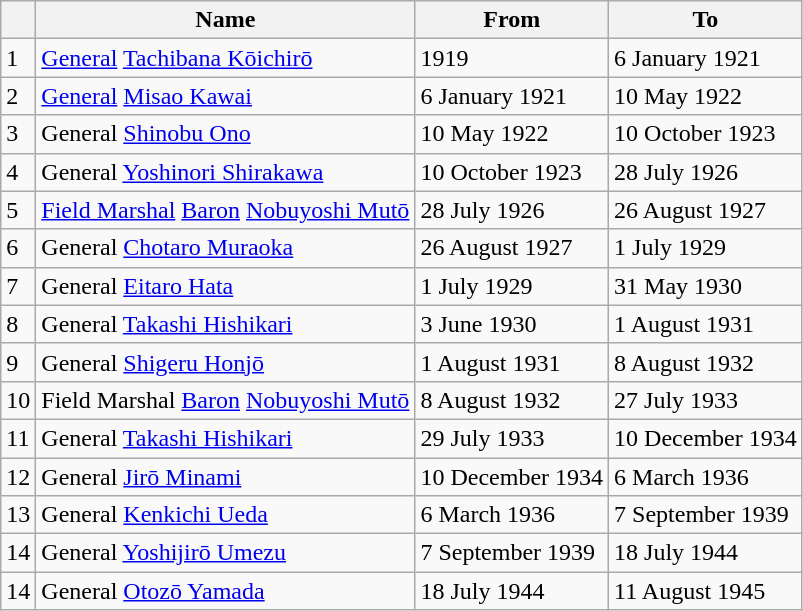<table class=wikitable>
<tr>
<th></th>
<th>Name</th>
<th>From</th>
<th>To</th>
</tr>
<tr>
<td>1</td>
<td><a href='#'>General</a> <a href='#'>Tachibana Kōichirō</a></td>
<td>1919</td>
<td>6 January 1921</td>
</tr>
<tr>
<td>2</td>
<td><a href='#'>General</a> <a href='#'>Misao Kawai</a></td>
<td>6 January 1921</td>
<td>10 May 1922</td>
</tr>
<tr>
<td>3</td>
<td>General <a href='#'>Shinobu Ono</a></td>
<td>10 May 1922</td>
<td>10 October 1923</td>
</tr>
<tr>
<td>4</td>
<td>General <a href='#'>Yoshinori Shirakawa</a></td>
<td>10 October 1923</td>
<td>28 July 1926</td>
</tr>
<tr>
<td>5</td>
<td><a href='#'>Field Marshal</a> <a href='#'>Baron</a> <a href='#'>Nobuyoshi Mutō</a></td>
<td>28 July 1926</td>
<td>26 August 1927</td>
</tr>
<tr>
<td>6</td>
<td>General <a href='#'>Chotaro Muraoka</a></td>
<td>26 August 1927</td>
<td>1 July 1929</td>
</tr>
<tr>
<td>7</td>
<td>General <a href='#'>Eitaro Hata</a></td>
<td>1 July 1929</td>
<td>31 May 1930</td>
</tr>
<tr>
<td>8</td>
<td>General <a href='#'>Takashi Hishikari</a></td>
<td>3 June 1930</td>
<td>1 August 1931</td>
</tr>
<tr>
<td>9</td>
<td>General <a href='#'>Shigeru Honjō</a></td>
<td>1 August 1931</td>
<td>8 August 1932</td>
</tr>
<tr>
<td>10</td>
<td>Field Marshal <a href='#'>Baron</a> <a href='#'>Nobuyoshi Mutō</a></td>
<td>8 August 1932</td>
<td>27 July 1933</td>
</tr>
<tr>
<td>11</td>
<td>General <a href='#'>Takashi Hishikari</a></td>
<td>29 July 1933</td>
<td>10 December 1934</td>
</tr>
<tr>
<td>12</td>
<td>General <a href='#'>Jirō Minami</a></td>
<td>10 December 1934</td>
<td>6 March 1936</td>
</tr>
<tr>
<td>13</td>
<td>General <a href='#'>Kenkichi Ueda</a></td>
<td>6 March 1936</td>
<td>7 September 1939</td>
</tr>
<tr>
<td>14</td>
<td>General <a href='#'>Yoshijirō Umezu</a></td>
<td>7 September 1939</td>
<td>18 July 1944</td>
</tr>
<tr>
<td>14</td>
<td>General <a href='#'>Otozō Yamada</a></td>
<td>18 July 1944</td>
<td>11 August 1945</td>
</tr>
</table>
